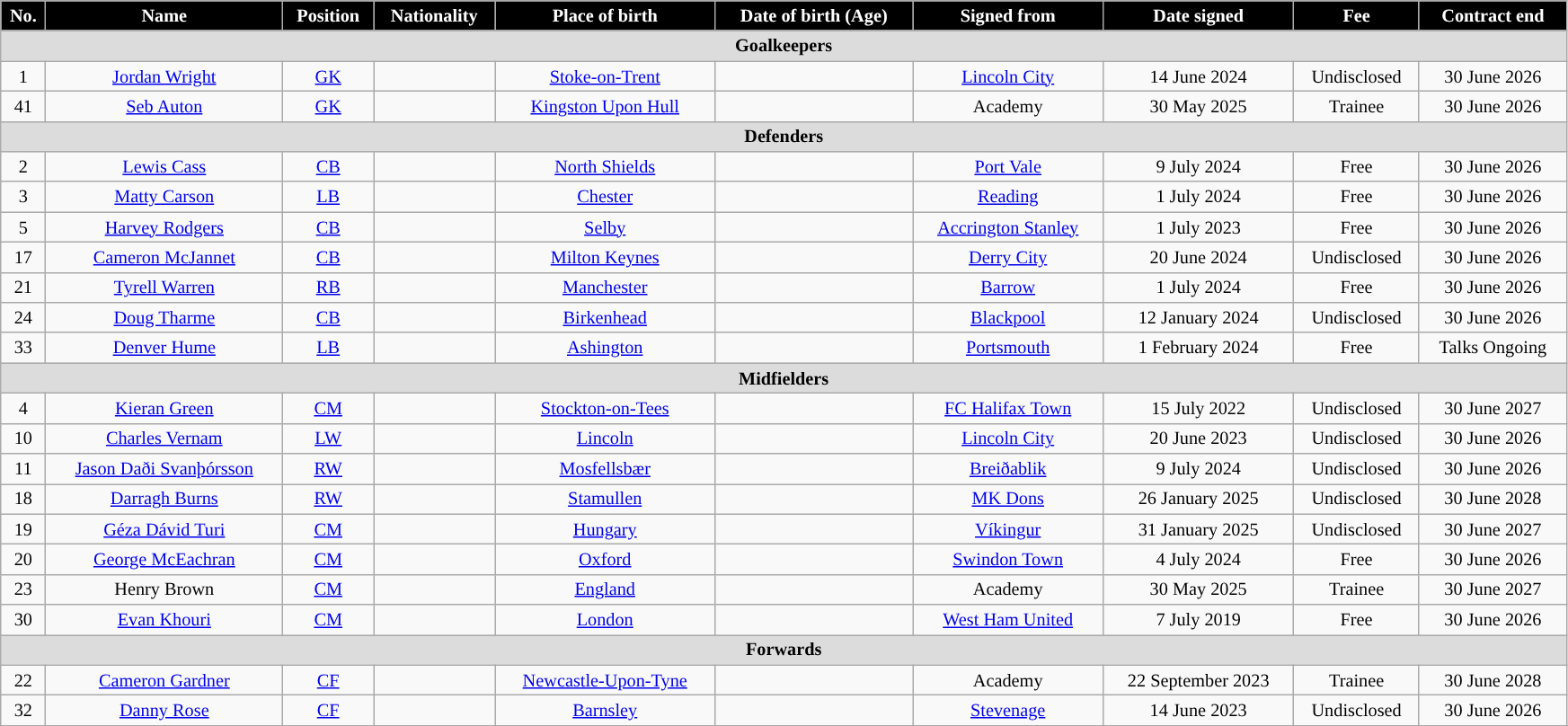<table class="wikitable" style="text-align:center; font-size:84.5%; width:92%;">
<tr>
<th style="background:black; color:#FFFFFF;">No.</th>
<th style="background:black; color:#FFFFFF;">Name</th>
<th style="background:black; color:#FFFFFF;">Position</th>
<th style="background:black; color:#FFFFFF;">Nationality</th>
<th style="background:black; color:#FFFFFF;">Place of birth</th>
<th style="background:black; color:#FFFFFF;">Date of birth (Age)</th>
<th style="background:black; color:#FFFFFF;">Signed from</th>
<th style="background:black; color:#FFFFFF;">Date signed</th>
<th style="background:black; color:#FFFFFF;">Fee</th>
<th style="background:black; color:#FFFFFF;">Contract end</th>
</tr>
<tr>
<th colspan="14" style="background:#dcdcdc; tepxt-align:center;">Goalkeepers</th>
</tr>
<tr>
<td>1</td>
<td><a href='#'>Jordan Wright</a></td>
<td><a href='#'>GK</a></td>
<td></td>
<td><a href='#'>Stoke-on-Trent</a></td>
<td></td>
<td><a href='#'>Lincoln City</a></td>
<td>14 June 2024</td>
<td>Undisclosed</td>
<td>30 June 2026</td>
</tr>
<tr>
<td>41</td>
<td><a href='#'>Seb Auton</a></td>
<td><a href='#'>GK</a></td>
<td></td>
<td><a href='#'>Kingston Upon Hull</a></td>
<td></td>
<td>Academy</td>
<td>30 May 2025</td>
<td>Trainee</td>
<td>30 June 2026</td>
</tr>
<tr>
<th colspan="14" style="background:#dcdcdc; tepxt-align:center;">Defenders</th>
</tr>
<tr>
<td>2</td>
<td><a href='#'>Lewis Cass</a></td>
<td><a href='#'>CB</a></td>
<td></td>
<td><a href='#'>North Shields</a></td>
<td></td>
<td><a href='#'>Port Vale</a></td>
<td>9 July 2024</td>
<td>Free</td>
<td>30 June 2026</td>
</tr>
<tr>
<td>3</td>
<td><a href='#'>Matty Carson</a></td>
<td><a href='#'>LB</a></td>
<td></td>
<td><a href='#'>Chester</a></td>
<td></td>
<td><a href='#'>Reading</a></td>
<td>1 July 2024</td>
<td>Free</td>
<td>30 June 2026</td>
</tr>
<tr>
<td>5</td>
<td><a href='#'>Harvey Rodgers</a></td>
<td><a href='#'>CB</a></td>
<td></td>
<td><a href='#'>Selby</a></td>
<td></td>
<td><a href='#'>Accrington Stanley</a></td>
<td>1 July 2023</td>
<td>Free</td>
<td>30 June 2026</td>
</tr>
<tr>
<td>17</td>
<td><a href='#'>Cameron McJannet</a></td>
<td><a href='#'>CB</a></td>
<td></td>
<td><a href='#'>Milton Keynes</a></td>
<td></td>
<td><a href='#'>Derry City</a></td>
<td>20 June 2024</td>
<td>Undisclosed</td>
<td>30 June 2026</td>
</tr>
<tr>
<td>21</td>
<td><a href='#'>Tyrell Warren</a></td>
<td><a href='#'>RB</a></td>
<td></td>
<td><a href='#'>Manchester</a></td>
<td></td>
<td><a href='#'>Barrow</a></td>
<td>1 July 2024</td>
<td>Free</td>
<td>30 June 2026</td>
</tr>
<tr>
<td>24</td>
<td><a href='#'>Doug Tharme</a></td>
<td><a href='#'>CB</a></td>
<td></td>
<td><a href='#'>Birkenhead</a></td>
<td></td>
<td><a href='#'>Blackpool</a></td>
<td>12 January 2024</td>
<td>Undisclosed</td>
<td>30 June 2026</td>
</tr>
<tr>
<td>33</td>
<td><a href='#'>Denver Hume</a></td>
<td><a href='#'>LB</a></td>
<td></td>
<td><a href='#'>Ashington</a></td>
<td></td>
<td><a href='#'>Portsmouth</a></td>
<td>1 February 2024</td>
<td>Free</td>
<td>Talks Ongoing</td>
</tr>
<tr>
<th colspan="14" style="background:#dcdcdc; tepxt-align:center;">Midfielders</th>
</tr>
<tr>
<td>4</td>
<td><a href='#'>Kieran Green</a></td>
<td><a href='#'>CM</a></td>
<td></td>
<td><a href='#'>Stockton-on-Tees</a></td>
<td></td>
<td><a href='#'>FC Halifax Town</a></td>
<td>15 July 2022</td>
<td>Undisclosed</td>
<td>30 June 2027</td>
</tr>
<tr>
<td>10</td>
<td><a href='#'>Charles Vernam</a></td>
<td><a href='#'>LW</a></td>
<td></td>
<td><a href='#'>Lincoln</a></td>
<td></td>
<td><a href='#'>Lincoln City</a></td>
<td>20 June 2023</td>
<td>Undisclosed</td>
<td>30 June 2026</td>
</tr>
<tr>
<td>11</td>
<td><a href='#'>Jason Daði Svanþórsson</a></td>
<td><a href='#'>RW</a></td>
<td></td>
<td><a href='#'>Mosfellsbær</a></td>
<td></td>
<td><a href='#'>Breiðablik</a></td>
<td>9 July 2024</td>
<td>Undisclosed</td>
<td>30 June 2026</td>
</tr>
<tr>
<td>18</td>
<td><a href='#'>Darragh Burns</a></td>
<td><a href='#'>RW</a></td>
<td></td>
<td><a href='#'>Stamullen</a></td>
<td></td>
<td><a href='#'>MK Dons</a></td>
<td>26 January 2025</td>
<td>Undisclosed</td>
<td>30 June 2028</td>
</tr>
<tr>
<td>19</td>
<td><a href='#'>Géza Dávid Turi</a></td>
<td><a href='#'>CM</a></td>
<td></td>
<td><a href='#'>Hungary</a></td>
<td></td>
<td><a href='#'>Víkingur</a></td>
<td>31 January 2025</td>
<td>Undisclosed</td>
<td>30 June 2027</td>
</tr>
<tr>
<td>20</td>
<td><a href='#'>George McEachran</a></td>
<td><a href='#'>CM</a></td>
<td></td>
<td><a href='#'>Oxford</a></td>
<td></td>
<td><a href='#'>Swindon Town</a></td>
<td>4 July 2024</td>
<td>Free</td>
<td>30 June 2026</td>
</tr>
<tr>
<td>23</td>
<td>Henry Brown</td>
<td><a href='#'>CM</a></td>
<td></td>
<td><a href='#'>England</a></td>
<td></td>
<td>Academy</td>
<td>30 May 2025</td>
<td>Trainee</td>
<td>30 June 2027</td>
</tr>
<tr>
<td>30</td>
<td><a href='#'>Evan Khouri</a></td>
<td><a href='#'>CM</a></td>
<td></td>
<td><a href='#'>London</a></td>
<td></td>
<td><a href='#'>West Ham United</a></td>
<td>7 July 2019</td>
<td>Free</td>
<td>30 June 2026</td>
</tr>
<tr>
<th colspan="14" style="background:#dcdcdc; tepxt-align:center;">Forwards</th>
</tr>
<tr>
<td>22</td>
<td><a href='#'>Cameron Gardner</a></td>
<td><a href='#'>CF</a></td>
<td></td>
<td><a href='#'>Newcastle-Upon-Tyne</a></td>
<td></td>
<td>Academy</td>
<td>22 September 2023</td>
<td>Trainee</td>
<td>30 June 2028</td>
</tr>
<tr>
<td>32</td>
<td><a href='#'>Danny Rose</a></td>
<td><a href='#'>CF</a></td>
<td></td>
<td><a href='#'>Barnsley</a></td>
<td></td>
<td><a href='#'>Stevenage</a></td>
<td>14 June 2023</td>
<td>Undisclosed</td>
<td>30 June 2026</td>
</tr>
<tr>
</tr>
</table>
